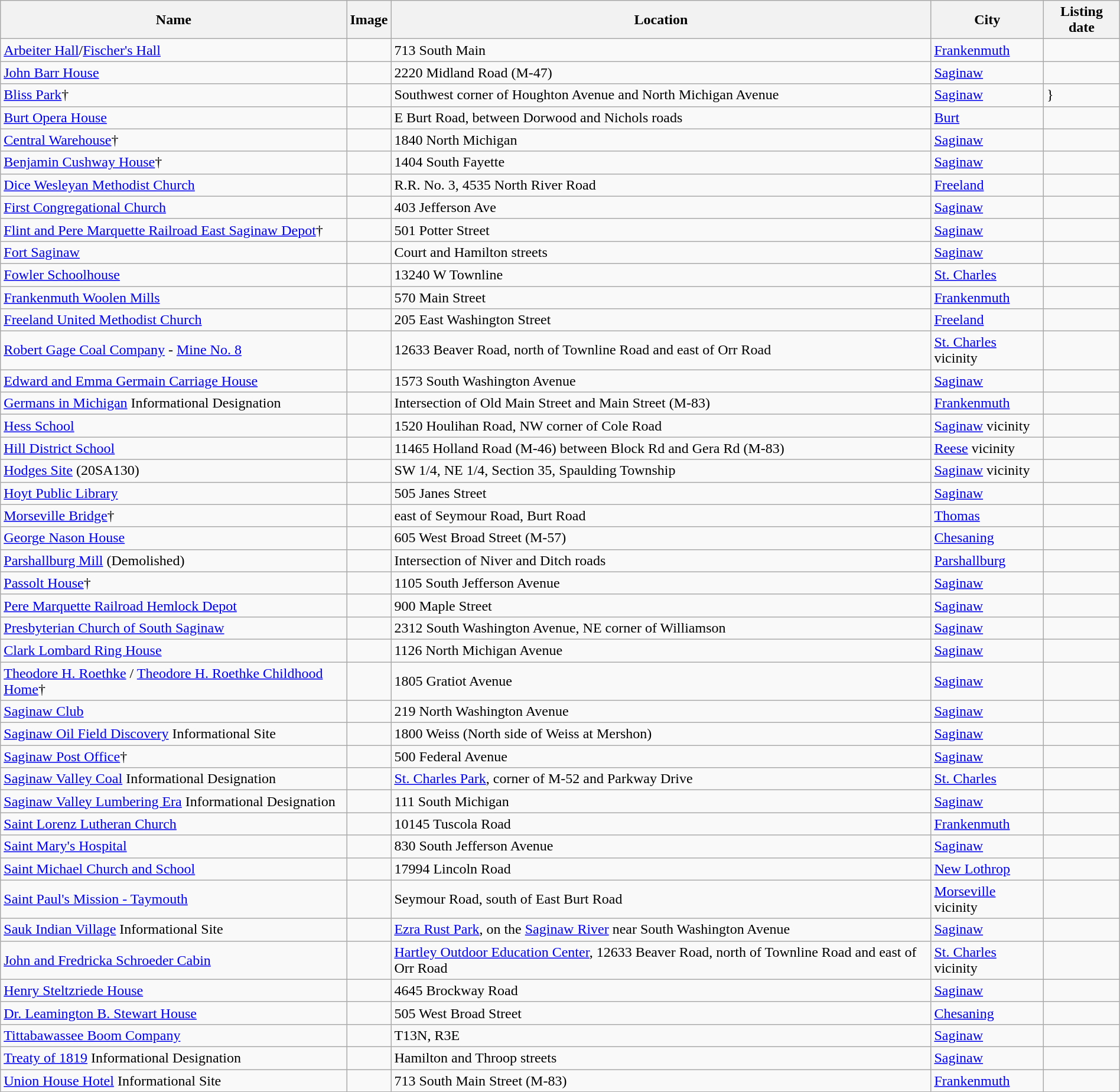<table class="wikitable sortable" style="width:100%">
<tr>
<th>Name</th>
<th>Image</th>
<th>Location</th>
<th>City</th>
<th>Listing date</th>
</tr>
<tr>
<td><a href='#'>Arbeiter Hall</a>/<a href='#'>Fischer's Hall</a></td>
<td></td>
<td>713 South Main</td>
<td><a href='#'>Frankenmuth</a></td>
<td></td>
</tr>
<tr>
<td><a href='#'>John Barr House</a></td>
<td></td>
<td>2220 Midland Road (M-47)</td>
<td><a href='#'>Saginaw</a></td>
<td></td>
</tr>
<tr>
<td><a href='#'>Bliss Park</a>†</td>
<td></td>
<td>Southwest corner of Houghton Avenue and North Michigan Avenue</td>
<td><a href='#'>Saginaw</a></td>
<td>}</td>
</tr>
<tr>
<td><a href='#'>Burt Opera House</a></td>
<td></td>
<td>E Burt Road, between Dorwood and Nichols roads</td>
<td><a href='#'>Burt</a></td>
<td></td>
</tr>
<tr>
<td><a href='#'>Central Warehouse</a>†</td>
<td></td>
<td>1840 North Michigan</td>
<td><a href='#'>Saginaw</a></td>
<td></td>
</tr>
<tr>
<td><a href='#'>Benjamin Cushway House</a>†</td>
<td></td>
<td>1404 South Fayette</td>
<td><a href='#'>Saginaw</a></td>
<td></td>
</tr>
<tr>
<td><a href='#'>Dice Wesleyan Methodist Church</a></td>
<td></td>
<td>R.R. No. 3, 4535 North River Road</td>
<td><a href='#'>Freeland</a></td>
<td></td>
</tr>
<tr>
<td><a href='#'>First Congregational Church</a></td>
<td></td>
<td>403 Jefferson Ave</td>
<td><a href='#'>Saginaw</a></td>
<td></td>
</tr>
<tr>
<td><a href='#'>Flint and Pere Marquette Railroad East Saginaw Depot</a>†</td>
<td></td>
<td>501 Potter Street</td>
<td><a href='#'>Saginaw</a></td>
<td></td>
</tr>
<tr>
<td><a href='#'>Fort Saginaw</a></td>
<td></td>
<td>Court and Hamilton streets</td>
<td><a href='#'>Saginaw</a></td>
<td></td>
</tr>
<tr>
<td><a href='#'>Fowler Schoolhouse</a></td>
<td></td>
<td>13240 W Townline</td>
<td><a href='#'>St. Charles</a></td>
<td></td>
</tr>
<tr>
<td><a href='#'>Frankenmuth Woolen Mills</a></td>
<td></td>
<td>570 Main Street</td>
<td><a href='#'>Frankenmuth</a></td>
<td></td>
</tr>
<tr>
<td><a href='#'>Freeland United Methodist Church</a></td>
<td></td>
<td>205 East Washington Street</td>
<td><a href='#'>Freeland</a></td>
<td></td>
</tr>
<tr>
<td><a href='#'>Robert Gage Coal Company</a> - <a href='#'>Mine No. 8</a></td>
<td></td>
<td>12633 Beaver Road, north of Townline Road and east of Orr Road</td>
<td><a href='#'>St. Charles</a> vicinity</td>
<td></td>
</tr>
<tr>
<td><a href='#'>Edward and Emma Germain Carriage House</a></td>
<td></td>
<td>1573 South Washington Avenue</td>
<td><a href='#'>Saginaw</a></td>
<td></td>
</tr>
<tr>
<td><a href='#'>Germans in Michigan</a> Informational Designation</td>
<td></td>
<td>Intersection of Old Main Street and Main Street (M-83)</td>
<td><a href='#'>Frankenmuth</a></td>
<td></td>
</tr>
<tr>
<td><a href='#'>Hess School</a></td>
<td></td>
<td>1520 Houlihan Road, NW corner of Cole Road</td>
<td><a href='#'>Saginaw</a> vicinity</td>
<td></td>
</tr>
<tr>
<td><a href='#'>Hill District School</a></td>
<td></td>
<td>11465 Holland Road (M-46) between Block Rd and Gera Rd (M-83)</td>
<td><a href='#'>Reese</a> vicinity</td>
<td></td>
</tr>
<tr>
<td><a href='#'>Hodges Site</a> (20SA130)</td>
<td></td>
<td>SW 1/4, NE 1/4, Section 35, Spaulding Township</td>
<td><a href='#'>Saginaw</a> vicinity</td>
<td></td>
</tr>
<tr>
<td><a href='#'>Hoyt Public Library</a></td>
<td></td>
<td>505 Janes Street</td>
<td><a href='#'>Saginaw</a></td>
<td></td>
</tr>
<tr>
<td><a href='#'>Morseville Bridge</a>†</td>
<td></td>
<td> east of Seymour Road, Burt Road</td>
<td><a href='#'>Thomas</a></td>
<td></td>
</tr>
<tr>
<td><a href='#'>George Nason House</a></td>
<td></td>
<td>605 West Broad Street (M-57)</td>
<td><a href='#'>Chesaning</a></td>
<td></td>
</tr>
<tr>
<td><a href='#'>Parshallburg Mill</a> (Demolished)</td>
<td></td>
<td>Intersection of Niver and Ditch roads</td>
<td><a href='#'>Parshallburg</a></td>
<td></td>
</tr>
<tr>
<td><a href='#'>Passolt House</a>†</td>
<td></td>
<td>1105 South Jefferson Avenue</td>
<td><a href='#'>Saginaw</a></td>
<td></td>
</tr>
<tr>
<td><a href='#'>Pere Marquette Railroad Hemlock Depot</a></td>
<td></td>
<td>900 Maple Street</td>
<td><a href='#'>Saginaw</a></td>
<td></td>
</tr>
<tr>
<td><a href='#'>Presbyterian Church of South Saginaw</a></td>
<td></td>
<td>2312 South Washington Avenue, NE corner of Williamson</td>
<td><a href='#'>Saginaw</a></td>
<td></td>
</tr>
<tr>
<td><a href='#'>Clark Lombard Ring House</a></td>
<td></td>
<td>1126 North Michigan Avenue</td>
<td><a href='#'>Saginaw</a></td>
<td></td>
</tr>
<tr>
<td><a href='#'>Theodore H. Roethke</a> / <a href='#'>Theodore H. Roethke Childhood Home</a>†</td>
<td></td>
<td>1805 Gratiot Avenue</td>
<td><a href='#'>Saginaw</a></td>
<td></td>
</tr>
<tr>
<td><a href='#'>Saginaw Club</a></td>
<td></td>
<td>219 North Washington Avenue</td>
<td><a href='#'>Saginaw</a></td>
<td></td>
</tr>
<tr>
<td><a href='#'>Saginaw Oil Field Discovery</a> Informational Site</td>
<td></td>
<td>1800 Weiss (North side of Weiss at Mershon)</td>
<td><a href='#'>Saginaw</a></td>
<td></td>
</tr>
<tr>
<td><a href='#'>Saginaw Post Office</a>†</td>
<td></td>
<td>500 Federal Avenue</td>
<td><a href='#'>Saginaw</a></td>
<td></td>
</tr>
<tr>
<td><a href='#'>Saginaw Valley Coal</a> Informational Designation</td>
<td></td>
<td><a href='#'>St. Charles Park</a>, corner of M-52 and Parkway Drive</td>
<td><a href='#'>St. Charles</a></td>
<td></td>
</tr>
<tr>
<td><a href='#'>Saginaw Valley Lumbering Era</a> Informational Designation</td>
<td></td>
<td>111 South Michigan</td>
<td><a href='#'>Saginaw</a></td>
<td></td>
</tr>
<tr>
<td><a href='#'>Saint Lorenz Lutheran Church</a></td>
<td></td>
<td>10145 Tuscola Road</td>
<td><a href='#'>Frankenmuth</a></td>
<td></td>
</tr>
<tr>
<td><a href='#'>Saint Mary's Hospital</a></td>
<td></td>
<td>830 South Jefferson Avenue</td>
<td><a href='#'>Saginaw</a></td>
<td></td>
</tr>
<tr>
<td><a href='#'>Saint Michael Church and School</a></td>
<td></td>
<td>17994 Lincoln Road</td>
<td><a href='#'>New Lothrop</a></td>
<td></td>
</tr>
<tr>
<td><a href='#'>Saint Paul's Mission - Taymouth</a></td>
<td></td>
<td>Seymour Road, south of East Burt Road</td>
<td><a href='#'>Morseville</a> vicinity</td>
<td></td>
</tr>
<tr>
<td><a href='#'>Sauk Indian Village</a> Informational Site</td>
<td></td>
<td><a href='#'>Ezra Rust Park</a>, on the <a href='#'>Saginaw River</a> near South Washington Avenue</td>
<td><a href='#'>Saginaw</a></td>
<td></td>
</tr>
<tr>
<td><a href='#'>John and Fredricka Schroeder Cabin</a></td>
<td></td>
<td><a href='#'>Hartley Outdoor Education Center</a>, 12633 Beaver Road, north of Townline Road and east of Orr Road</td>
<td><a href='#'>St. Charles</a> vicinity</td>
<td></td>
</tr>
<tr>
<td><a href='#'>Henry Steltzriede House</a></td>
<td></td>
<td>4645 Brockway Road</td>
<td><a href='#'>Saginaw</a></td>
<td></td>
</tr>
<tr>
<td><a href='#'>Dr. Leamington B. Stewart House</a></td>
<td></td>
<td>505 West Broad Street</td>
<td><a href='#'>Chesaning</a></td>
<td></td>
</tr>
<tr>
<td><a href='#'>Tittabawassee Boom Company</a></td>
<td></td>
<td>T13N, R3E</td>
<td><a href='#'>Saginaw</a></td>
<td></td>
</tr>
<tr>
<td><a href='#'>Treaty of 1819</a> Informational Designation</td>
<td></td>
<td>Hamilton and Throop streets</td>
<td><a href='#'>Saginaw</a></td>
<td></td>
</tr>
<tr>
<td><a href='#'>Union House Hotel</a> Informational Site</td>
<td></td>
<td>713 South Main Street (M-83)</td>
<td><a href='#'>Frankenmuth</a></td>
<td></td>
</tr>
</table>
